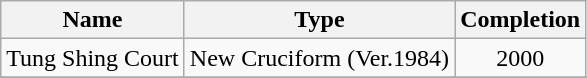<table class="wikitable" style="text-align: center">
<tr>
<th>Name</th>
<th>Type</th>
<th>Completion</th>
</tr>
<tr>
<td>Tung Shing Court</td>
<td rowspan="1">New Cruciform (Ver.1984)</td>
<td rowspan="1">2000</td>
</tr>
<tr>
</tr>
</table>
